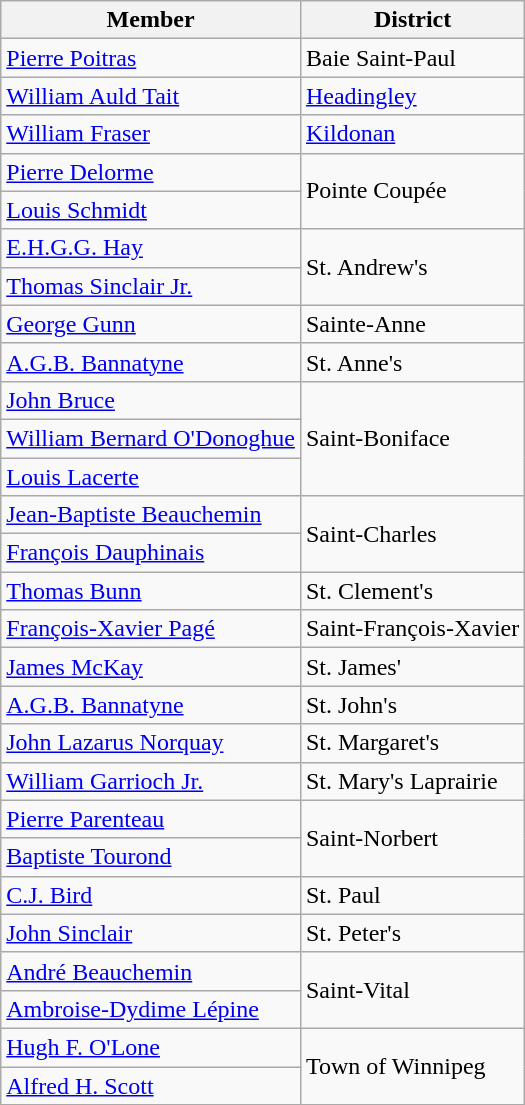<table class="wikitable sortable">
<tr>
<th>Member</th>
<th>District</th>
</tr>
<tr>
<td><a href='#'>Pierre Poitras</a></td>
<td>Baie Saint-Paul</td>
</tr>
<tr>
<td><a href='#'>William Auld Tait</a></td>
<td><a href='#'>Headingley</a></td>
</tr>
<tr>
<td><a href='#'>William Fraser</a></td>
<td><a href='#'>Kildonan</a></td>
</tr>
<tr>
<td><a href='#'>Pierre Delorme</a></td>
<td rowspan=2>Pointe Coupée</td>
</tr>
<tr>
<td><a href='#'>Louis Schmidt</a></td>
</tr>
<tr>
<td><a href='#'>E.H.G.G. Hay</a></td>
<td rowspan=2>St. Andrew's</td>
</tr>
<tr>
<td><a href='#'>Thomas Sinclair Jr.</a></td>
</tr>
<tr>
<td><a href='#'>George Gunn</a></td>
<td>Sainte-Anne</td>
</tr>
<tr>
<td><a href='#'>A.G.B. Bannatyne</a></td>
<td>St. Anne's</td>
</tr>
<tr>
<td><a href='#'>John Bruce</a></td>
<td rowspan=3>Saint-Boniface</td>
</tr>
<tr>
<td><a href='#'>William Bernard O'Donoghue</a></td>
</tr>
<tr>
<td><a href='#'>Louis Lacerte</a></td>
</tr>
<tr>
<td><a href='#'>Jean-Baptiste Beauchemin</a></td>
<td rowspan=2>Saint-Charles</td>
</tr>
<tr>
<td><a href='#'>François Dauphinais</a></td>
</tr>
<tr>
<td><a href='#'>Thomas Bunn</a></td>
<td>St. Clement's</td>
</tr>
<tr>
<td><a href='#'>François-Xavier Pagé</a></td>
<td>Saint-François-Xavier</td>
</tr>
<tr>
<td><a href='#'>James McKay</a></td>
<td>St. James'</td>
</tr>
<tr>
<td><a href='#'>A.G.B. Bannatyne</a></td>
<td>St. John's</td>
</tr>
<tr>
<td><a href='#'>John Lazarus Norquay</a></td>
<td>St. Margaret's</td>
</tr>
<tr>
<td><a href='#'>William Garrioch Jr.</a></td>
<td>St. Mary's Laprairie</td>
</tr>
<tr>
<td><a href='#'>Pierre Parenteau</a></td>
<td rowspan=2>Saint-Norbert</td>
</tr>
<tr>
<td><a href='#'>Baptiste Tourond</a></td>
</tr>
<tr>
<td><a href='#'>C.J. Bird</a></td>
<td>St. Paul</td>
</tr>
<tr>
<td><a href='#'>John Sinclair</a></td>
<td>St. Peter's</td>
</tr>
<tr>
<td><a href='#'>André Beauchemin</a></td>
<td rowspan=2>Saint-Vital</td>
</tr>
<tr>
<td><a href='#'>Ambroise-Dydime Lépine</a></td>
</tr>
<tr>
<td><a href='#'>Hugh F. O'Lone</a></td>
<td rowspan=2>Town of Winnipeg</td>
</tr>
<tr>
<td><a href='#'>Alfred H. Scott</a></td>
</tr>
</table>
